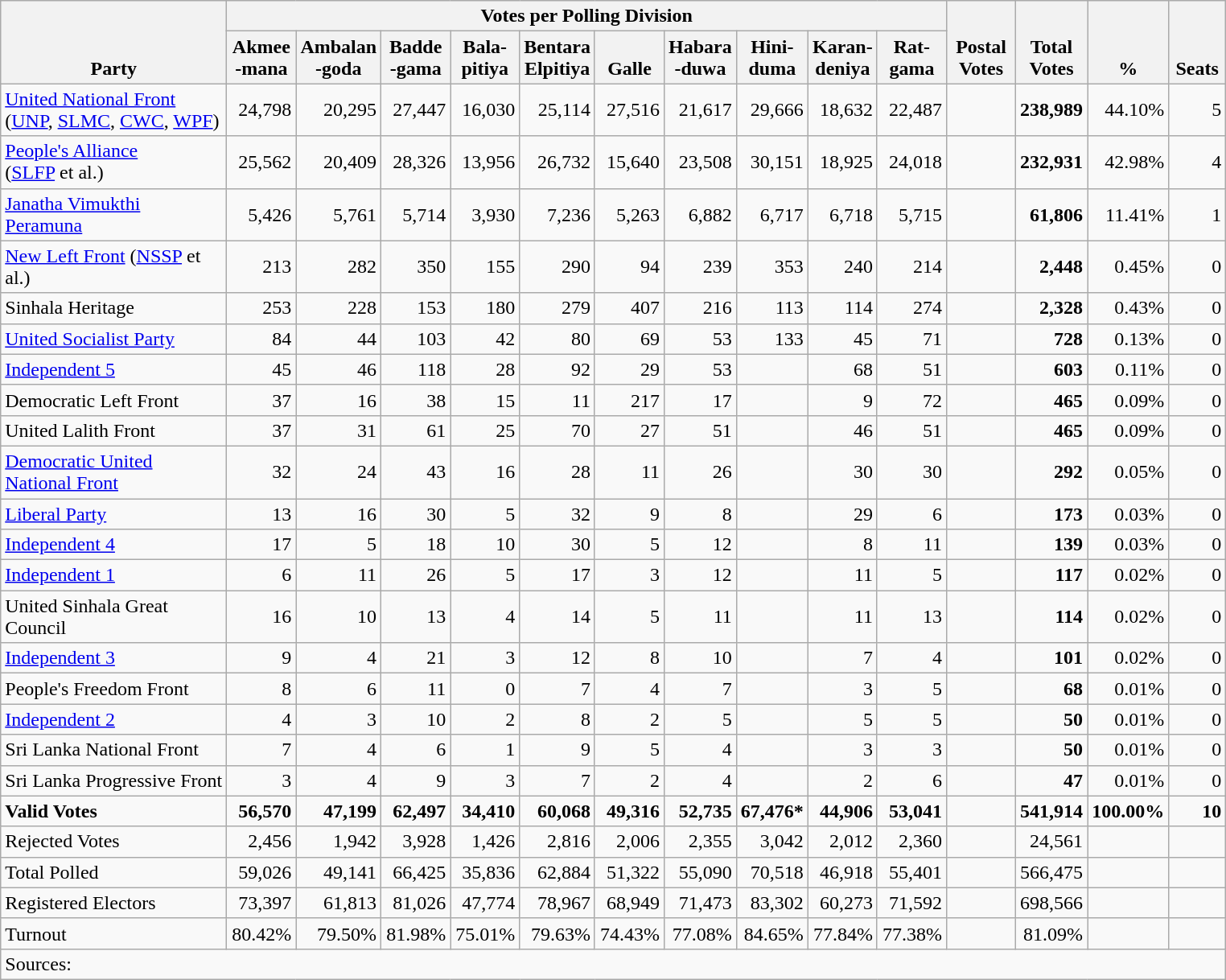<table class="wikitable" border="1" style="text-align:right;">
<tr>
<th rowspan="2" align="left" valign="bottom" width="180">Party</th>
<th colspan="10">Votes per Polling Division</th>
<th rowspan="2" align="center" valign="bottom" width="50">Postal<br>Votes</th>
<th rowspan="2" align="center" valign="bottom" width="50">Total Votes</th>
<th rowspan="2" align="center" valign="bottom" width="50">%</th>
<th rowspan="2" align="center" valign="bottom" width="40">Seats</th>
</tr>
<tr>
<th align="center" valign="bottom" width="50">Akmee<br>-mana</th>
<th align="center" valign="bottom" width="50">Ambalan<br>-goda</th>
<th align="center" valign="bottom" width="50">Badde<br>-gama</th>
<th align="center" valign="bottom" width="50">Bala-<br>pitiya</th>
<th align="center" valign="bottom" width="50">Bentara<br>Elpitiya</th>
<th align="center" valign="bottom" width="50">Galle</th>
<th align="center" valign="bottom" width="50">Habara<br>-duwa</th>
<th align="center" valign="bottom" width="50">Hini-<br>duma</th>
<th align="center" valign="bottom" width="50">Karan-<br>deniya</th>
<th align="center" valign="bottom" width="50">Rat-<br>gama</th>
</tr>
<tr>
<td align="left"><a href='#'>United National Front</a><br>(<a href='#'>UNP</a>, <a href='#'>SLMC</a>, <a href='#'>CWC</a>, <a href='#'>WPF</a>)</td>
<td>24,798</td>
<td>20,295</td>
<td>27,447</td>
<td>16,030</td>
<td>25,114</td>
<td>27,516</td>
<td>21,617</td>
<td>29,666</td>
<td>18,632</td>
<td>22,487</td>
<td></td>
<td><strong>238,989</strong></td>
<td>44.10%</td>
<td>5</td>
</tr>
<tr>
<td align="left"><a href='#'>People's Alliance</a><br>(<a href='#'>SLFP</a> et al.)</td>
<td>25,562</td>
<td>20,409</td>
<td>28,326</td>
<td>13,956</td>
<td>26,732</td>
<td>15,640</td>
<td>23,508</td>
<td>30,151</td>
<td>18,925</td>
<td>24,018</td>
<td></td>
<td><strong>232,931</strong></td>
<td>42.98%</td>
<td>4</td>
</tr>
<tr>
<td align="left"><a href='#'>Janatha Vimukthi Peramuna</a></td>
<td>5,426</td>
<td>5,761</td>
<td>5,714</td>
<td>3,930</td>
<td>7,236</td>
<td>5,263</td>
<td>6,882</td>
<td>6,717</td>
<td>6,718</td>
<td>5,715</td>
<td></td>
<td><strong>61,806</strong></td>
<td>11.41%</td>
<td>1</td>
</tr>
<tr>
<td align="left"><a href='#'>New Left Front</a> (<a href='#'>NSSP</a> et al.)</td>
<td>213</td>
<td>282</td>
<td>350</td>
<td>155</td>
<td>290</td>
<td>94</td>
<td>239</td>
<td>353</td>
<td>240</td>
<td>214</td>
<td></td>
<td><strong>2,448</strong></td>
<td>0.45%</td>
<td>0</td>
</tr>
<tr>
<td align="left">Sinhala Heritage</td>
<td>253</td>
<td>228</td>
<td>153</td>
<td>180</td>
<td>279</td>
<td>407</td>
<td>216</td>
<td>113</td>
<td>114</td>
<td>274</td>
<td></td>
<td><strong>2,328</strong></td>
<td>0.43%</td>
<td>0</td>
</tr>
<tr>
<td align="left"><a href='#'>United Socialist Party</a></td>
<td>84</td>
<td>44</td>
<td>103</td>
<td>42</td>
<td>80</td>
<td>69</td>
<td>53</td>
<td>133</td>
<td>45</td>
<td>71</td>
<td></td>
<td><strong>728</strong></td>
<td>0.13%</td>
<td>0</td>
</tr>
<tr>
<td align="left"><a href='#'>Independent 5</a></td>
<td>45</td>
<td>46</td>
<td>118</td>
<td>28</td>
<td>92</td>
<td>29</td>
<td>53</td>
<td></td>
<td>68</td>
<td>51</td>
<td></td>
<td><strong>603</strong></td>
<td>0.11%</td>
<td>0</td>
</tr>
<tr>
<td align="left">Democratic Left Front</td>
<td>37</td>
<td>16</td>
<td>38</td>
<td>15</td>
<td>11</td>
<td>217</td>
<td>17</td>
<td></td>
<td>9</td>
<td>72</td>
<td></td>
<td><strong>465</strong></td>
<td>0.09%</td>
<td>0</td>
</tr>
<tr>
<td align="left">United Lalith Front</td>
<td>37</td>
<td>31</td>
<td>61</td>
<td>25</td>
<td>70</td>
<td>27</td>
<td>51</td>
<td></td>
<td>46</td>
<td>51</td>
<td></td>
<td><strong>465</strong></td>
<td>0.09%</td>
<td>0</td>
</tr>
<tr>
<td align="left"><a href='#'>Democratic United National Front</a></td>
<td>32</td>
<td>24</td>
<td>43</td>
<td>16</td>
<td>28</td>
<td>11</td>
<td>26</td>
<td></td>
<td>30</td>
<td>30</td>
<td></td>
<td><strong>292</strong></td>
<td>0.05%</td>
<td>0</td>
</tr>
<tr>
<td align="left"><a href='#'>Liberal Party</a></td>
<td>13</td>
<td>16</td>
<td>30</td>
<td>5</td>
<td>32</td>
<td>9</td>
<td>8</td>
<td></td>
<td>29</td>
<td>6</td>
<td></td>
<td><strong>173</strong></td>
<td>0.03%</td>
<td>0</td>
</tr>
<tr>
<td align="left"><a href='#'>Independent 4</a></td>
<td>17</td>
<td>5</td>
<td>18</td>
<td>10</td>
<td>30</td>
<td>5</td>
<td>12</td>
<td></td>
<td>8</td>
<td>11</td>
<td></td>
<td><strong>139</strong></td>
<td>0.03%</td>
<td>0</td>
</tr>
<tr>
<td align="left"><a href='#'>Independent 1</a></td>
<td>6</td>
<td>11</td>
<td>26</td>
<td>5</td>
<td>17</td>
<td>3</td>
<td>12</td>
<td></td>
<td>11</td>
<td>5</td>
<td></td>
<td><strong>117</strong></td>
<td>0.02%</td>
<td>0</td>
</tr>
<tr>
<td align="left">United Sinhala Great Council</td>
<td>16</td>
<td>10</td>
<td>13</td>
<td>4</td>
<td>14</td>
<td>5</td>
<td>11</td>
<td></td>
<td>11</td>
<td>13</td>
<td></td>
<td><strong>114</strong></td>
<td>0.02%</td>
<td>0</td>
</tr>
<tr>
<td align="left"><a href='#'>Independent 3</a></td>
<td>9</td>
<td>4</td>
<td>21</td>
<td>3</td>
<td>12</td>
<td>8</td>
<td>10</td>
<td></td>
<td>7</td>
<td>4</td>
<td></td>
<td><strong>101</strong></td>
<td>0.02%</td>
<td>0</td>
</tr>
<tr>
<td align="left">People's Freedom Front</td>
<td>8</td>
<td>6</td>
<td>11</td>
<td>0</td>
<td>7</td>
<td>4</td>
<td>7</td>
<td></td>
<td>3</td>
<td>5</td>
<td></td>
<td><strong>68</strong></td>
<td>0.01%</td>
<td>0</td>
</tr>
<tr>
<td align="left"><a href='#'>Independent 2</a></td>
<td>4</td>
<td>3</td>
<td>10</td>
<td>2</td>
<td>8</td>
<td>2</td>
<td>5</td>
<td></td>
<td>5</td>
<td>5</td>
<td></td>
<td><strong>50</strong></td>
<td>0.01%</td>
<td>0</td>
</tr>
<tr>
<td align="left">Sri Lanka National Front</td>
<td>7</td>
<td>4</td>
<td>6</td>
<td>1</td>
<td>9</td>
<td>5</td>
<td>4</td>
<td></td>
<td>3</td>
<td>3</td>
<td></td>
<td><strong>50</strong></td>
<td>0.01%</td>
<td>0</td>
</tr>
<tr>
<td align="left">Sri Lanka Progressive Front</td>
<td>3</td>
<td>4</td>
<td>9</td>
<td>3</td>
<td>7</td>
<td>2</td>
<td>4</td>
<td></td>
<td>2</td>
<td>6</td>
<td></td>
<td><strong>47</strong></td>
<td>0.01%</td>
<td>0</td>
</tr>
<tr>
<td align="left"><strong>Valid Votes</strong></td>
<td><strong>56,570</strong></td>
<td><strong>47,199</strong></td>
<td><strong>62,497</strong></td>
<td><strong>34,410</strong></td>
<td><strong>60,068</strong></td>
<td><strong>49,316</strong></td>
<td><strong>52,735</strong></td>
<td><strong>67,476*</strong></td>
<td><strong>44,906</strong></td>
<td><strong>53,041</strong></td>
<td></td>
<td><strong>541,914</strong></td>
<td><strong>100.00%</strong></td>
<td><strong>10</strong></td>
</tr>
<tr>
<td align="left">Rejected Votes</td>
<td>2,456</td>
<td>1,942</td>
<td>3,928</td>
<td>1,426</td>
<td>2,816</td>
<td>2,006</td>
<td>2,355</td>
<td>3,042</td>
<td>2,012</td>
<td>2,360</td>
<td></td>
<td>24,561</td>
<td></td>
<td></td>
</tr>
<tr>
<td align="left">Total Polled</td>
<td>59,026</td>
<td>49,141</td>
<td>66,425</td>
<td>35,836</td>
<td>62,884</td>
<td>51,322</td>
<td>55,090</td>
<td>70,518</td>
<td>46,918</td>
<td>55,401</td>
<td></td>
<td>566,475</td>
<td></td>
<td></td>
</tr>
<tr>
<td align="left">Registered Electors</td>
<td>73,397</td>
<td>61,813</td>
<td>81,026</td>
<td>47,774</td>
<td>78,967</td>
<td>68,949</td>
<td>71,473</td>
<td>83,302</td>
<td>60,273</td>
<td>71,592</td>
<td></td>
<td>698,566</td>
<td></td>
<td></td>
</tr>
<tr>
<td align="left">Turnout</td>
<td>80.42%</td>
<td>79.50%</td>
<td>81.98%</td>
<td>75.01%</td>
<td>79.63%</td>
<td>74.43%</td>
<td>77.08%</td>
<td>84.65%</td>
<td>77.84%</td>
<td>77.38%</td>
<td></td>
<td>81.09%</td>
<td></td>
<td></td>
</tr>
<tr>
<td colspan="16" align="left">Sources:</td>
</tr>
</table>
